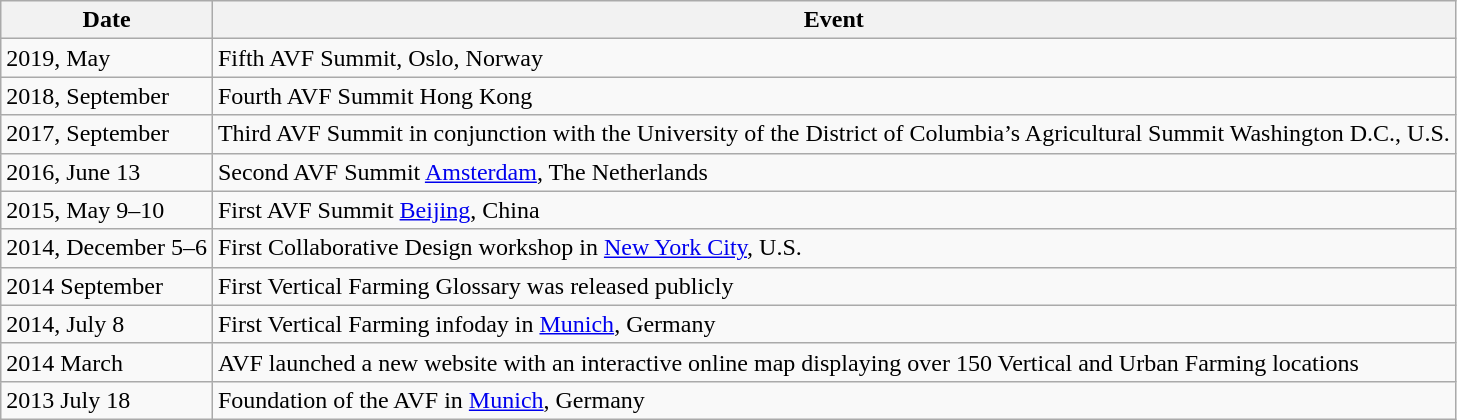<table class="wikitable">
<tr>
<th>Date</th>
<th>Event</th>
</tr>
<tr>
<td>2019, May</td>
<td>Fifth AVF Summit, Oslo, Norway</td>
</tr>
<tr>
<td>2018, September</td>
<td>Fourth AVF Summit Hong Kong</td>
</tr>
<tr>
<td>2017, September</td>
<td>Third AVF Summit in conjunction with the University of the District of Columbia’s Agricultural Summit Washington D.C., U.S.</td>
</tr>
<tr>
<td>2016, June 13</td>
<td>Second AVF Summit <a href='#'>Amsterdam</a>, The Netherlands </td>
</tr>
<tr>
<td>2015, May 9–10</td>
<td>First AVF Summit <a href='#'>Beijing</a>, China </td>
</tr>
<tr>
<td>2014, December 5–6</td>
<td>First Collaborative Design workshop in <a href='#'>New York City</a>, U.S.</td>
</tr>
<tr>
<td>2014 September</td>
<td>First Vertical Farming Glossary was released publicly</td>
</tr>
<tr>
<td>2014, July 8</td>
<td>First Vertical Farming infoday in <a href='#'>Munich</a>, Germany</td>
</tr>
<tr>
<td>2014 March</td>
<td>AVF launched a new website with an interactive online map displaying over 150 Vertical and Urban Farming locations</td>
</tr>
<tr>
<td>2013 July 18</td>
<td>Foundation of the AVF in <a href='#'>Munich</a>, Germany</td>
</tr>
</table>
